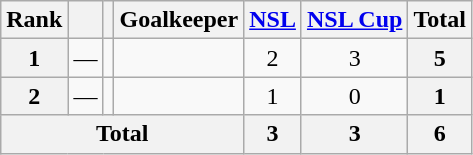<table class="wikitable sortable" style="text-align:center">
<tr>
<th>Rank</th>
<th></th>
<th></th>
<th>Goalkeeper</th>
<th><a href='#'>NSL</a></th>
<th><a href='#'>NSL Cup</a></th>
<th>Total</th>
</tr>
<tr>
<th>1</th>
<td>—</td>
<td></td>
<td align="left"></td>
<td>2</td>
<td>3</td>
<th>5</th>
</tr>
<tr>
<th>2</th>
<td>—</td>
<td></td>
<td align="left"></td>
<td>1</td>
<td>0</td>
<th>1</th>
</tr>
<tr>
<th colspan="4">Total</th>
<th>3</th>
<th>3</th>
<th>6</th>
</tr>
</table>
